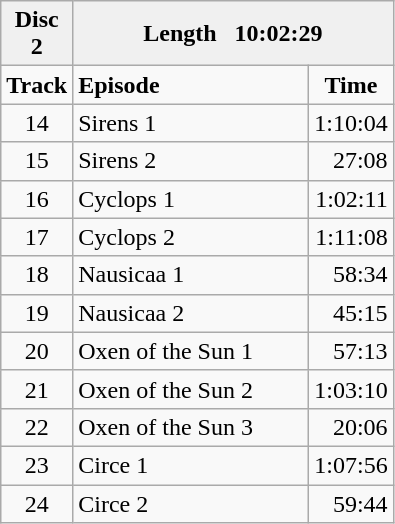<table table class="wikitable" style="0px;">
<tr>
<th align="left" style="background:#f0f0f0; width:40px;">Disc 2</th>
<th colspan="2" align="right" style="background:#f0f0f0;">Length   10:02:29</th>
</tr>
<tr>
<td><strong>Track</strong></td>
<td><strong>Episode</strong></td>
<td align="center"><strong>Time</strong></td>
</tr>
<tr>
<td style="width:30px;" align="center">14</td>
<td style="width:150px;">Sirens 1</td>
<td align="right">1:10:04</td>
</tr>
<tr>
<td align="center">15</td>
<td>Sirens 2</td>
<td align="right">27:08</td>
</tr>
<tr>
<td align="center">16</td>
<td>Cyclops 1</td>
<td align="right">1:02:11</td>
</tr>
<tr>
<td align="center">17</td>
<td>Cyclops 2</td>
<td align="right">1:11:08</td>
</tr>
<tr>
<td align="center">18</td>
<td>Nausicaa 1</td>
<td align="right">58:34</td>
</tr>
<tr>
<td align="center">19</td>
<td>Nausicaa 2</td>
<td align="right">45:15</td>
</tr>
<tr>
<td align="center">20</td>
<td>Oxen of the Sun 1</td>
<td align="right">57:13</td>
</tr>
<tr>
<td align="center">21</td>
<td>Oxen of the Sun 2</td>
<td align="right">1:03:10</td>
</tr>
<tr>
<td align="center">22</td>
<td>Oxen of the Sun 3</td>
<td align="right">20:06</td>
</tr>
<tr>
<td align="center">23</td>
<td>Circe 1</td>
<td align="right">1:07:56</td>
</tr>
<tr>
<td align="center">24</td>
<td>Circe 2</td>
<td align="right">59:44</td>
</tr>
</table>
